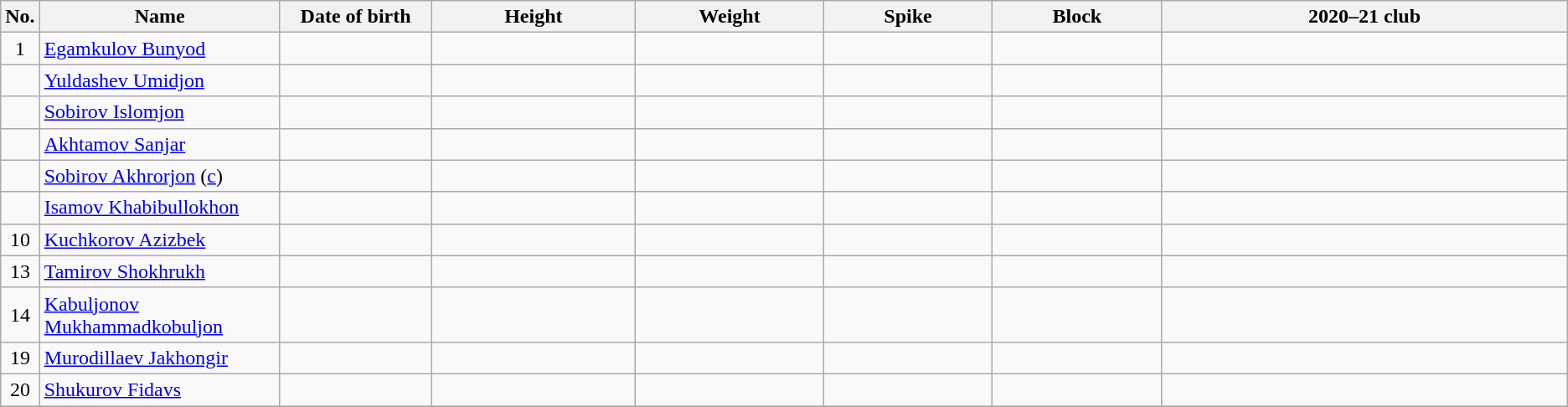<table class="wikitable sortable" style="text-align:center;">
<tr>
<th>No.</th>
<th style="width:12em">Name</th>
<th style="width:8em">Date of birth</th>
<th style="width:11em">Height</th>
<th style="width:10em">Weight</th>
<th style="width:9em">Spike</th>
<th style="width:9em">Block</th>
<th style="width:23em">2020–21 club</th>
</tr>
<tr>
<td>1</td>
<td align=left><a href='#'>Egamkulov Bunyod</a></td>
<td align=right></td>
<td></td>
<td></td>
<td></td>
<td></td>
<td></td>
</tr>
<tr>
<td></td>
<td align=left><a href='#'>Yuldashev Umidjon</a></td>
<td align=right></td>
<td></td>
<td></td>
<td></td>
<td></td>
<td></td>
</tr>
<tr>
<td></td>
<td align=left><a href='#'>Sobirov Islomjon</a></td>
<td align=right></td>
<td></td>
<td></td>
<td></td>
<td></td>
<td></td>
</tr>
<tr>
<td></td>
<td align=left><a href='#'>Akhtamov Sanjar</a></td>
<td align=right></td>
<td></td>
<td></td>
<td></td>
<td></td>
<td></td>
</tr>
<tr>
<td></td>
<td align=left><a href='#'>Sobirov Akhrorjon</a> (<a href='#'>c</a>)</td>
<td align=right></td>
<td></td>
<td></td>
<td></td>
<td></td>
<td></td>
</tr>
<tr>
<td></td>
<td align=left><a href='#'>Isamov Khabibullokhon</a></td>
<td align=right></td>
<td></td>
<td></td>
<td></td>
<td></td>
<td></td>
</tr>
<tr>
<td>10</td>
<td align=left><a href='#'>Kuchkorov Azizbek</a></td>
<td align=right></td>
<td></td>
<td></td>
<td></td>
<td></td>
<td></td>
</tr>
<tr>
<td>13</td>
<td align=left><a href='#'>Tamirov Shokhrukh</a></td>
<td align=right></td>
<td></td>
<td></td>
<td></td>
<td></td>
<td></td>
</tr>
<tr>
<td>14</td>
<td align=left><a href='#'>Kabuljonov Mukhammadkobuljon</a></td>
<td align=right></td>
<td></td>
<td></td>
<td></td>
<td></td>
<td></td>
</tr>
<tr>
<td>19</td>
<td align=left><a href='#'>Murodillaev Jakhongir</a></td>
<td align=right></td>
<td></td>
<td></td>
<td></td>
<td></td>
<td></td>
</tr>
<tr>
<td>20</td>
<td align=left><a href='#'>Shukurov Fidavs</a></td>
<td align=right></td>
<td></td>
<td></td>
<td></td>
<td></td>
<td></td>
</tr>
<tr>
</tr>
</table>
